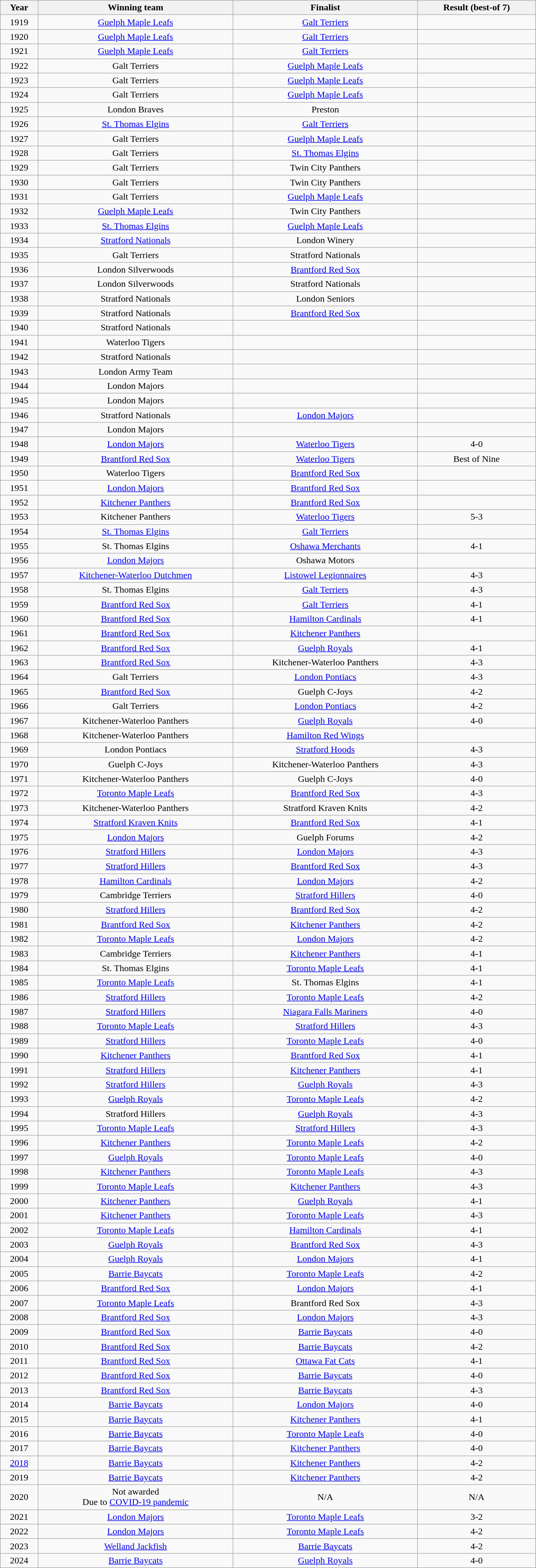<table class="wikitable sortable" style="text-align:center;" width="74%">
<tr>
<th>Year</th>
<th>Winning team</th>
<th>Finalist</th>
<th>Result (best-of 7)</th>
</tr>
<tr>
<td>1919</td>
<td><a href='#'>Guelph Maple Leafs</a></td>
<td><a href='#'>Galt Terriers</a></td>
<td></td>
</tr>
<tr>
<td>1920</td>
<td><a href='#'>Guelph Maple Leafs</a></td>
<td><a href='#'>Galt Terriers</a></td>
<td></td>
</tr>
<tr>
<td>1921</td>
<td><a href='#'>Guelph Maple Leafs</a></td>
<td><a href='#'>Galt Terriers</a></td>
<td></td>
</tr>
<tr>
<td>1922</td>
<td>Galt Terriers</td>
<td><a href='#'>Guelph Maple Leafs</a></td>
<td></td>
</tr>
<tr>
<td>1923</td>
<td>Galt Terriers</td>
<td><a href='#'>Guelph Maple Leafs</a></td>
<td></td>
</tr>
<tr>
<td>1924</td>
<td>Galt Terriers</td>
<td><a href='#'>Guelph Maple Leafs</a></td>
<td></td>
</tr>
<tr>
<td>1925</td>
<td>London Braves</td>
<td>Preston</td>
<td></td>
</tr>
<tr>
<td>1926</td>
<td><a href='#'>St. Thomas Elgins</a></td>
<td><a href='#'>Galt Terriers</a></td>
<td></td>
</tr>
<tr>
<td>1927</td>
<td>Galt Terriers</td>
<td><a href='#'>Guelph Maple Leafs</a></td>
<td></td>
</tr>
<tr>
<td>1928</td>
<td>Galt Terriers</td>
<td><a href='#'>St. Thomas Elgins</a></td>
<td></td>
</tr>
<tr>
<td>1929</td>
<td>Galt Terriers</td>
<td>Twin City Panthers</td>
<td></td>
</tr>
<tr>
<td>1930</td>
<td>Galt Terriers</td>
<td>Twin City Panthers</td>
<td></td>
</tr>
<tr>
<td>1931</td>
<td>Galt Terriers</td>
<td><a href='#'>Guelph Maple Leafs</a></td>
<td></td>
</tr>
<tr>
<td>1932</td>
<td><a href='#'>Guelph Maple Leafs</a></td>
<td>Twin City Panthers</td>
<td></td>
</tr>
<tr>
<td>1933</td>
<td><a href='#'>St. Thomas Elgins</a></td>
<td><a href='#'>Guelph Maple Leafs</a></td>
<td></td>
</tr>
<tr>
<td>1934</td>
<td><a href='#'>Stratford Nationals</a></td>
<td>London Winery</td>
<td></td>
</tr>
<tr>
<td>1935</td>
<td>Galt Terriers</td>
<td>Stratford Nationals</td>
<td></td>
</tr>
<tr>
<td>1936</td>
<td>London Silverwoods</td>
<td><a href='#'>Brantford Red Sox</a></td>
<td></td>
</tr>
<tr>
<td>1937</td>
<td>London Silverwoods</td>
<td>Stratford Nationals</td>
<td></td>
</tr>
<tr>
<td>1938</td>
<td>Stratford Nationals</td>
<td>London Seniors</td>
<td></td>
</tr>
<tr>
<td>1939</td>
<td>Stratford Nationals</td>
<td><a href='#'>Brantford Red Sox</a></td>
<td></td>
</tr>
<tr>
<td>1940</td>
<td>Stratford Nationals</td>
<td></td>
<td></td>
</tr>
<tr>
<td>1941</td>
<td>Waterloo Tigers</td>
<td></td>
<td></td>
</tr>
<tr>
<td>1942</td>
<td>Stratford Nationals</td>
<td></td>
<td></td>
</tr>
<tr>
<td>1943</td>
<td>London Army Team</td>
<td></td>
<td></td>
</tr>
<tr>
<td>1944</td>
<td>London Majors</td>
<td></td>
<td></td>
</tr>
<tr>
<td>1945</td>
<td>London Majors</td>
<td></td>
<td></td>
</tr>
<tr>
<td>1946</td>
<td>Stratford Nationals</td>
<td><a href='#'>London Majors</a></td>
<td></td>
</tr>
<tr>
<td>1947</td>
<td>London Majors</td>
<td></td>
<td></td>
</tr>
<tr>
<td>1948</td>
<td><a href='#'>London Majors</a></td>
<td><a href='#'>Waterloo Tigers</a></td>
<td>4-0</td>
</tr>
<tr>
<td>1949</td>
<td><a href='#'>Brantford Red Sox</a></td>
<td><a href='#'>Waterloo Tigers</a></td>
<td>Best of Nine</td>
</tr>
<tr>
<td>1950</td>
<td>Waterloo Tigers</td>
<td><a href='#'>Brantford Red Sox</a></td>
<td></td>
</tr>
<tr>
<td>1951</td>
<td><a href='#'>London Majors</a></td>
<td><a href='#'>Brantford Red Sox</a></td>
<td></td>
</tr>
<tr>
<td>1952</td>
<td><a href='#'>Kitchener Panthers</a></td>
<td><a href='#'>Brantford Red Sox</a></td>
<td></td>
</tr>
<tr>
<td>1953</td>
<td>Kitchener Panthers</td>
<td><a href='#'>Waterloo Tigers</a></td>
<td>5-3</td>
</tr>
<tr>
<td>1954</td>
<td><a href='#'>St. Thomas Elgins</a></td>
<td><a href='#'>Galt Terriers</a></td>
<td></td>
</tr>
<tr>
<td>1955</td>
<td>St. Thomas Elgins</td>
<td><a href='#'>Oshawa Merchants</a></td>
<td>4-1</td>
</tr>
<tr>
<td>1956</td>
<td><a href='#'>London Majors</a></td>
<td>Oshawa Motors</td>
<td></td>
</tr>
<tr>
<td>1957</td>
<td><a href='#'>Kitchener-Waterloo Dutchmen</a></td>
<td><a href='#'>Listowel Legionnaires</a></td>
<td>4-3</td>
</tr>
<tr>
<td>1958</td>
<td>St. Thomas Elgins</td>
<td><a href='#'>Galt Terriers</a></td>
<td>4-3</td>
</tr>
<tr>
<td>1959</td>
<td><a href='#'>Brantford Red Sox</a></td>
<td><a href='#'>Galt Terriers</a></td>
<td>4-1</td>
</tr>
<tr>
<td>1960</td>
<td><a href='#'>Brantford Red Sox</a></td>
<td><a href='#'>Hamilton Cardinals</a></td>
<td>4-1</td>
</tr>
<tr>
<td>1961</td>
<td><a href='#'>Brantford Red Sox</a></td>
<td><a href='#'>Kitchener Panthers</a></td>
<td></td>
</tr>
<tr>
<td>1962</td>
<td><a href='#'>Brantford Red Sox</a></td>
<td><a href='#'>Guelph Royals</a></td>
<td>4-1</td>
</tr>
<tr>
<td>1963</td>
<td><a href='#'>Brantford Red Sox</a></td>
<td>Kitchener-Waterloo Panthers</td>
<td>4-3</td>
</tr>
<tr>
<td>1964</td>
<td>Galt Terriers</td>
<td><a href='#'>London Pontiacs</a></td>
<td>4-3</td>
</tr>
<tr>
<td>1965</td>
<td><a href='#'>Brantford Red Sox</a></td>
<td>Guelph C-Joys</td>
<td>4-2</td>
</tr>
<tr>
<td>1966</td>
<td>Galt Terriers</td>
<td><a href='#'>London Pontiacs</a></td>
<td>4-2</td>
</tr>
<tr>
<td>1967</td>
<td>Kitchener-Waterloo Panthers</td>
<td><a href='#'>Guelph Royals</a></td>
<td>4-0</td>
</tr>
<tr>
<td>1968</td>
<td>Kitchener-Waterloo Panthers</td>
<td><a href='#'>Hamilton Red Wings</a></td>
<td></td>
</tr>
<tr>
<td>1969</td>
<td>London Pontiacs</td>
<td><a href='#'>Stratford Hoods</a></td>
<td>4-3</td>
</tr>
<tr>
<td>1970</td>
<td>Guelph C-Joys</td>
<td>Kitchener-Waterloo Panthers</td>
<td>4-3</td>
</tr>
<tr>
<td>1971</td>
<td>Kitchener-Waterloo Panthers</td>
<td>Guelph C-Joys</td>
<td>4-0</td>
</tr>
<tr>
<td>1972</td>
<td><a href='#'>Toronto Maple Leafs</a></td>
<td><a href='#'>Brantford Red Sox</a></td>
<td>4-3</td>
</tr>
<tr>
<td>1973</td>
<td>Kitchener-Waterloo Panthers</td>
<td>Stratford Kraven Knits</td>
<td>4-2</td>
</tr>
<tr>
<td>1974</td>
<td><a href='#'>Stratford Kraven Knits</a></td>
<td><a href='#'>Brantford Red Sox</a></td>
<td>4-1</td>
</tr>
<tr>
<td>1975</td>
<td><a href='#'>London Majors</a></td>
<td>Guelph Forums</td>
<td>4-2</td>
</tr>
<tr>
<td>1976</td>
<td><a href='#'>Stratford Hillers</a></td>
<td><a href='#'>London Majors</a></td>
<td>4-3</td>
</tr>
<tr>
<td>1977</td>
<td><a href='#'>Stratford Hillers</a></td>
<td><a href='#'>Brantford Red Sox</a></td>
<td>4-3</td>
</tr>
<tr>
<td>1978</td>
<td><a href='#'>Hamilton Cardinals</a></td>
<td><a href='#'>London Majors</a></td>
<td>4-2</td>
</tr>
<tr>
<td>1979</td>
<td>Cambridge Terriers</td>
<td><a href='#'>Stratford Hillers</a></td>
<td>4-0</td>
</tr>
<tr>
<td>1980</td>
<td><a href='#'>Stratford Hillers</a></td>
<td><a href='#'>Brantford Red Sox</a></td>
<td>4-2</td>
</tr>
<tr>
<td>1981</td>
<td><a href='#'>Brantford Red Sox</a></td>
<td><a href='#'>Kitchener Panthers</a></td>
<td>4-2</td>
</tr>
<tr>
<td>1982</td>
<td><a href='#'>Toronto Maple Leafs</a></td>
<td><a href='#'>London Majors</a></td>
<td>4-2</td>
</tr>
<tr>
<td>1983</td>
<td>Cambridge Terriers</td>
<td><a href='#'>Kitchener Panthers</a></td>
<td>4-1</td>
</tr>
<tr>
<td>1984</td>
<td>St. Thomas Elgins</td>
<td><a href='#'>Toronto Maple Leafs</a></td>
<td>4-1</td>
</tr>
<tr>
<td>1985</td>
<td><a href='#'>Toronto Maple Leafs</a></td>
<td>St. Thomas Elgins</td>
<td>4-1</td>
</tr>
<tr>
<td>1986</td>
<td><a href='#'>Stratford Hillers</a></td>
<td><a href='#'>Toronto Maple Leafs</a></td>
<td>4-2</td>
</tr>
<tr>
<td>1987</td>
<td><a href='#'>Stratford Hillers</a></td>
<td><a href='#'>Niagara Falls Mariners</a></td>
<td>4-0</td>
</tr>
<tr>
<td>1988</td>
<td><a href='#'>Toronto Maple Leafs</a></td>
<td><a href='#'>Stratford Hillers</a></td>
<td>4-3</td>
</tr>
<tr>
<td>1989</td>
<td><a href='#'>Stratford Hillers</a></td>
<td><a href='#'>Toronto Maple Leafs</a></td>
<td>4-0</td>
</tr>
<tr>
<td>1990</td>
<td><a href='#'>Kitchener Panthers</a></td>
<td><a href='#'>Brantford Red Sox</a></td>
<td>4-1</td>
</tr>
<tr>
<td>1991</td>
<td><a href='#'>Stratford Hillers</a></td>
<td><a href='#'>Kitchener Panthers</a></td>
<td>4-1</td>
</tr>
<tr>
<td>1992</td>
<td><a href='#'>Stratford Hillers</a></td>
<td><a href='#'>Guelph Royals</a></td>
<td>4-3</td>
</tr>
<tr>
<td>1993</td>
<td><a href='#'>Guelph Royals</a></td>
<td><a href='#'>Toronto Maple Leafs</a></td>
<td>4-2</td>
</tr>
<tr>
<td>1994</td>
<td>Stratford Hillers</td>
<td><a href='#'>Guelph Royals</a></td>
<td>4-3</td>
</tr>
<tr>
<td>1995</td>
<td><a href='#'>Toronto Maple Leafs</a></td>
<td><a href='#'>Stratford Hillers</a></td>
<td>4-3</td>
</tr>
<tr>
<td>1996</td>
<td><a href='#'>Kitchener Panthers</a></td>
<td><a href='#'>Toronto Maple Leafs</a></td>
<td>4-2</td>
</tr>
<tr>
<td>1997</td>
<td><a href='#'>Guelph Royals</a></td>
<td><a href='#'>Toronto Maple Leafs</a></td>
<td>4-0</td>
</tr>
<tr>
<td>1998</td>
<td><a href='#'>Kitchener Panthers</a></td>
<td><a href='#'>Toronto Maple Leafs</a></td>
<td>4-3</td>
</tr>
<tr>
<td>1999</td>
<td><a href='#'>Toronto Maple Leafs</a></td>
<td><a href='#'>Kitchener Panthers</a></td>
<td>4-3</td>
</tr>
<tr>
<td>2000</td>
<td><a href='#'>Kitchener Panthers</a></td>
<td><a href='#'>Guelph Royals</a></td>
<td>4-1</td>
</tr>
<tr>
<td>2001</td>
<td><a href='#'>Kitchener Panthers</a></td>
<td><a href='#'>Toronto Maple Leafs</a></td>
<td>4-3</td>
</tr>
<tr>
<td>2002</td>
<td><a href='#'>Toronto Maple Leafs</a></td>
<td><a href='#'>Hamilton Cardinals</a></td>
<td>4-1</td>
</tr>
<tr>
<td>2003</td>
<td><a href='#'>Guelph Royals</a></td>
<td><a href='#'>Brantford Red Sox</a></td>
<td>4-3</td>
</tr>
<tr>
<td>2004</td>
<td><a href='#'>Guelph Royals</a></td>
<td><a href='#'>London Majors</a></td>
<td>4-1</td>
</tr>
<tr>
<td>2005</td>
<td><a href='#'>Barrie Baycats</a></td>
<td><a href='#'>Toronto Maple Leafs</a></td>
<td>4-2</td>
</tr>
<tr>
<td>2006</td>
<td><a href='#'>Brantford Red Sox</a></td>
<td><a href='#'>London Majors</a></td>
<td>4-1</td>
</tr>
<tr>
<td>2007</td>
<td><a href='#'>Toronto Maple Leafs</a></td>
<td>Brantford Red Sox</td>
<td>4-3</td>
</tr>
<tr>
<td>2008</td>
<td><a href='#'>Brantford Red Sox</a></td>
<td><a href='#'>London Majors</a></td>
<td>4-3</td>
</tr>
<tr>
<td>2009</td>
<td><a href='#'>Brantford Red Sox</a></td>
<td><a href='#'>Barrie Baycats</a></td>
<td>4-0</td>
</tr>
<tr>
<td>2010</td>
<td><a href='#'>Brantford Red Sox</a></td>
<td><a href='#'>Barrie Baycats</a></td>
<td>4-2</td>
</tr>
<tr>
<td>2011</td>
<td><a href='#'>Brantford Red Sox</a></td>
<td><a href='#'>Ottawa Fat Cats</a></td>
<td>4-1</td>
</tr>
<tr>
<td>2012</td>
<td><a href='#'>Brantford Red Sox</a></td>
<td><a href='#'>Barrie Baycats</a></td>
<td>4-0</td>
</tr>
<tr>
<td>2013</td>
<td><a href='#'>Brantford Red Sox</a></td>
<td><a href='#'>Barrie Baycats</a></td>
<td>4-3</td>
</tr>
<tr>
<td>2014</td>
<td><a href='#'>Barrie Baycats</a></td>
<td><a href='#'>London Majors</a></td>
<td>4-0</td>
</tr>
<tr>
<td>2015</td>
<td><a href='#'>Barrie Baycats</a></td>
<td><a href='#'>Kitchener Panthers</a></td>
<td>4-1</td>
</tr>
<tr>
<td>2016</td>
<td><a href='#'>Barrie Baycats</a></td>
<td><a href='#'>Toronto Maple Leafs</a></td>
<td>4-0</td>
</tr>
<tr>
<td>2017</td>
<td><a href='#'>Barrie Baycats</a></td>
<td><a href='#'>Kitchener Panthers</a></td>
<td>4-0</td>
</tr>
<tr>
<td><a href='#'>2018</a></td>
<td><a href='#'>Barrie Baycats</a></td>
<td><a href='#'>Kitchener Panthers</a></td>
<td>4-2</td>
</tr>
<tr>
<td>2019</td>
<td><a href='#'>Barrie Baycats</a></td>
<td><a href='#'>Kitchener Panthers</a></td>
<td>4-2</td>
</tr>
<tr>
<td>2020</td>
<td>Not awarded<br>Due to <a href='#'>COVID-19 pandemic</a></td>
<td>N/A</td>
<td>N/A</td>
</tr>
<tr>
<td>2021</td>
<td><a href='#'>London Majors</a></td>
<td><a href='#'>Toronto Maple Leafs</a></td>
<td>3-2</td>
</tr>
<tr>
<td>2022</td>
<td><a href='#'>London Majors</a></td>
<td><a href='#'>Toronto Maple Leafs</a></td>
<td>4-2</td>
</tr>
<tr>
<td>2023</td>
<td><a href='#'>Welland Jackfish</a></td>
<td><a href='#'>Barrie Baycats</a></td>
<td>4-2</td>
</tr>
<tr>
<td>2024</td>
<td><a href='#'>Barrie Baycats</a></td>
<td><a href='#'>Guelph Royals</a></td>
<td>4-0</td>
</tr>
</table>
